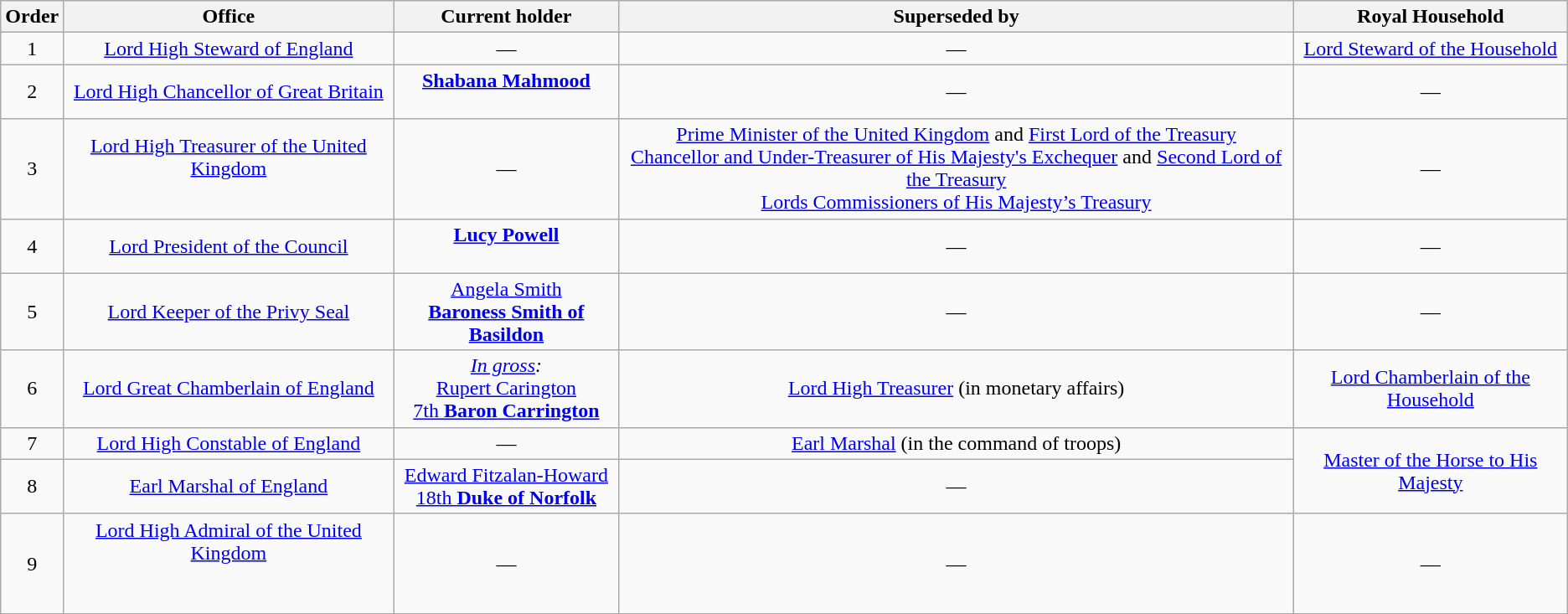<table class="wikitable" style="text-align:center">
<tr>
<th>Order</th>
<th>Office</th>
<th>Current holder</th>
<th>Superseded by</th>
<th>Royal Household</th>
</tr>
<tr>
<td style="text-align:center">1</td>
<td><a href='#'>Lord High Steward of England</a></td>
<td style="text-align:center">—</td>
<td>—</td>
<td><a href='#'>Lord Steward of the Household</a></td>
</tr>
<tr>
<td style="text-align:center">2</td>
<td><a href='#'>Lord High Chancellor of Great Britain</a><br></td>
<td style="text-align:center"><strong><a href='#'>Shabana Mahmood</a></strong><br><br></td>
<td>—</td>
<td>—</td>
</tr>
<tr>
<td style="text-align:center">3</td>
<td><a href='#'>Lord High Treasurer of the United Kingdom</a><br><br></td>
<td>—</td>
<td><a href='#'>Prime Minister of the United Kingdom</a> and <a href='#'>First Lord of the Treasury</a><br><a href='#'>Chancellor and Under-Treasurer of His Majesty's Exchequer</a> and <a href='#'>Second Lord of the Treasury</a><br><a href='#'>Lords Commissioners of His Majesty’s Treasury</a></td>
<td>—</td>
</tr>
<tr>
<td style="text-align:center">4</td>
<td><a href='#'>Lord President of the Council</a></td>
<td style="text-align:center"><strong><a href='#'>Lucy Powell</a></strong><br><br></td>
<td>—</td>
<td>—</td>
</tr>
<tr>
<td style="text-align:center">5</td>
<td><a href='#'>Lord Keeper of the Privy Seal</a></td>
<td style="text-align:center"><a href='#'>Angela Smith<br> <strong>Baroness Smith of Basildon</strong></a><br></td>
<td>—</td>
<td>—</td>
</tr>
<tr>
<td style="text-align:center">6</td>
<td><a href='#'>Lord Great Chamberlain of England</a></td>
<td style="text-align:center"><em><a href='#'>In gross</a>:</em> <br> <a href='#'>Rupert Carington <br> 7th <strong> Baron Carrington</strong></a></td>
<td><a href='#'>Lord High Treasurer</a> (in monetary affairs)</td>
<td><a href='#'>Lord Chamberlain of the Household</a></td>
</tr>
<tr>
<td style="text-align:center">7</td>
<td><a href='#'>Lord High Constable of England</a></td>
<td>—</td>
<td><a href='#'>Earl Marshal</a> (in the command of troops)</td>
<td rowspan="2"><a href='#'>Master of the Horse to His Majesty</a></td>
</tr>
<tr>
<td style="text-align:center">8</td>
<td><a href='#'>Earl Marshal of England</a><br></td>
<td style="text-align:center"><a href='#'>Edward Fitzalan-Howard<br>18th <strong>Duke of Norfolk</strong></a></td>
<td>—</td>
</tr>
<tr>
<td style="text-align:center">9</td>
<td><a href='#'>Lord High Admiral of the United Kingdom</a><br><br><br></td>
<td style="text-align:center">—</td>
<td>—</td>
<td>—</td>
</tr>
</table>
